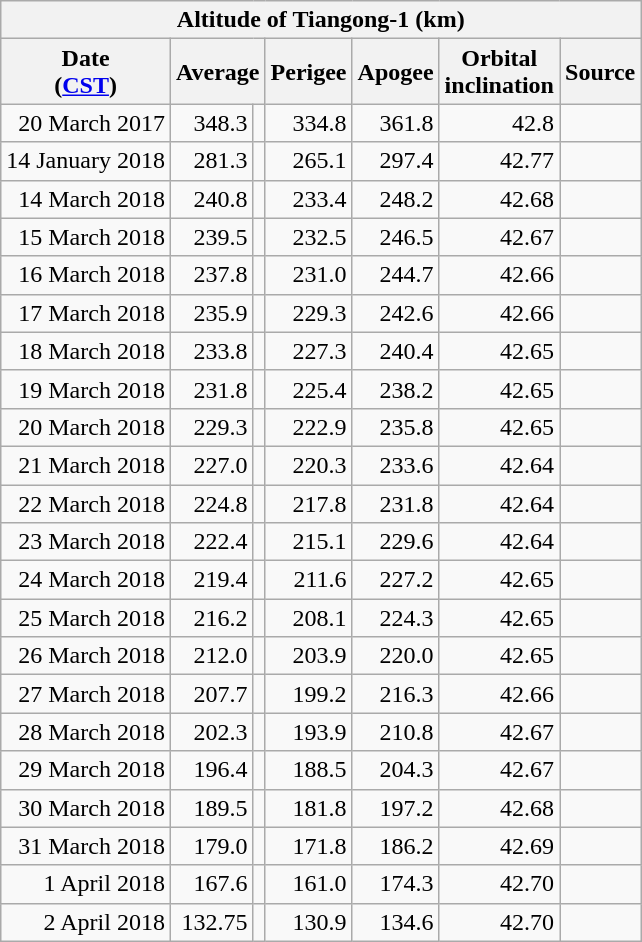<table class="wikitable sortable collapsible collapsed" style="text-align:right;">
<tr>
<th colspan=8>Altitude of Tiangong-1 (km)</th>
</tr>
<tr>
<th>Date<br>(<a href='#'>CST</a>)</th>
<th colspan="2">Average</th>
<th>Perigee</th>
<th>Apogee</th>
<th>Orbital<br>inclination</th>
<th>Source</th>
</tr>
<tr>
<td>20 March 2017</td>
<td>348.3</td>
<td></td>
<td>334.8</td>
<td>361.8</td>
<td>42.8</td>
<td></td>
</tr>
<tr>
<td>14 January 2018</td>
<td>281.3</td>
<td></td>
<td>265.1</td>
<td>297.4</td>
<td>42.77</td>
<td></td>
</tr>
<tr>
<td>14 March 2018</td>
<td>240.8</td>
<td></td>
<td>233.4</td>
<td>248.2</td>
<td>42.68</td>
<td></td>
</tr>
<tr>
<td>15 March 2018</td>
<td>239.5</td>
<td></td>
<td>232.5</td>
<td>246.5</td>
<td>42.67</td>
<td></td>
</tr>
<tr>
<td>16 March 2018</td>
<td>237.8</td>
<td></td>
<td>231.0</td>
<td>244.7</td>
<td>42.66</td>
<td></td>
</tr>
<tr>
<td>17 March 2018</td>
<td>235.9</td>
<td></td>
<td>229.3</td>
<td>242.6</td>
<td>42.66</td>
<td></td>
</tr>
<tr>
<td>18 March 2018</td>
<td>233.8</td>
<td></td>
<td>227.3</td>
<td>240.4</td>
<td>42.65</td>
<td></td>
</tr>
<tr>
<td>19 March 2018</td>
<td>231.8</td>
<td></td>
<td>225.4</td>
<td>238.2</td>
<td>42.65</td>
<td></td>
</tr>
<tr>
<td>20 March 2018</td>
<td>229.3</td>
<td></td>
<td>222.9</td>
<td>235.8</td>
<td>42.65</td>
<td></td>
</tr>
<tr>
<td>21 March 2018</td>
<td>227.0</td>
<td></td>
<td>220.3</td>
<td>233.6</td>
<td>42.64</td>
<td></td>
</tr>
<tr>
<td>22 March 2018</td>
<td>224.8</td>
<td></td>
<td>217.8</td>
<td>231.8</td>
<td>42.64</td>
<td></td>
</tr>
<tr>
<td>23 March 2018</td>
<td>222.4</td>
<td></td>
<td>215.1</td>
<td>229.6</td>
<td>42.64</td>
<td></td>
</tr>
<tr>
<td>24 March 2018</td>
<td>219.4</td>
<td></td>
<td>211.6</td>
<td>227.2</td>
<td>42.65</td>
<td></td>
</tr>
<tr>
<td>25 March 2018</td>
<td>216.2</td>
<td></td>
<td>208.1</td>
<td>224.3</td>
<td>42.65</td>
<td></td>
</tr>
<tr>
<td>26 March 2018</td>
<td>212.0</td>
<td></td>
<td>203.9</td>
<td>220.0</td>
<td>42.65</td>
<td></td>
</tr>
<tr>
<td>27 March 2018</td>
<td>207.7</td>
<td></td>
<td>199.2</td>
<td>216.3</td>
<td>42.66</td>
<td></td>
</tr>
<tr>
<td>28 March 2018</td>
<td>202.3</td>
<td></td>
<td>193.9</td>
<td>210.8</td>
<td>42.67</td>
<td></td>
</tr>
<tr>
<td>29 March 2018</td>
<td>196.4</td>
<td></td>
<td>188.5</td>
<td>204.3</td>
<td>42.67</td>
<td></td>
</tr>
<tr>
<td>30 March 2018</td>
<td>189.5</td>
<td></td>
<td>181.8</td>
<td>197.2</td>
<td>42.68</td>
<td></td>
</tr>
<tr>
<td>31 March 2018</td>
<td>179.0</td>
<td></td>
<td>171.8</td>
<td>186.2</td>
<td>42.69</td>
<td></td>
</tr>
<tr>
<td>1 April 2018</td>
<td>167.6</td>
<td></td>
<td>161.0</td>
<td>174.3</td>
<td>42.70</td>
<td></td>
</tr>
<tr>
<td>2 April 2018</td>
<td>132.75</td>
<td></td>
<td>130.9</td>
<td>134.6</td>
<td>42.70</td>
<td></td>
</tr>
</table>
